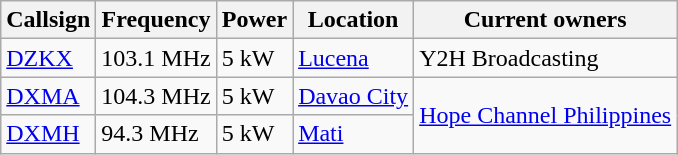<table class="wikitable">
<tr>
<th>Callsign</th>
<th>Frequency</th>
<th>Power</th>
<th>Location</th>
<th>Current owners</th>
</tr>
<tr>
<td><a href='#'>DZKX</a></td>
<td>103.1 MHz</td>
<td>5 kW</td>
<td><a href='#'>Lucena</a></td>
<td>Y2H Broadcasting</td>
</tr>
<tr>
<td><a href='#'>DXMA</a></td>
<td>104.3 MHz</td>
<td>5 kW</td>
<td><a href='#'>Davao City</a></td>
<td rowspan=2><a href='#'>Hope Channel Philippines</a></td>
</tr>
<tr>
<td><a href='#'>DXMH</a></td>
<td>94.3 MHz</td>
<td>5 kW</td>
<td><a href='#'>Mati</a></td>
</tr>
</table>
